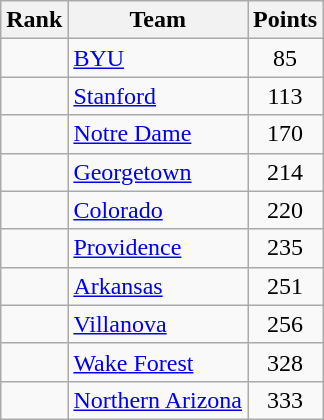<table class="wikitable sortable" style="text-align:center">
<tr>
<th>Rank</th>
<th>Team</th>
<th>Points</th>
</tr>
<tr>
<td></td>
<td align=left><a href='#'>BYU</a></td>
<td>85</td>
</tr>
<tr>
<td></td>
<td align=left><a href='#'>Stanford</a></td>
<td>113</td>
</tr>
<tr>
<td></td>
<td align=left><a href='#'>Notre Dame</a></td>
<td>170</td>
</tr>
<tr>
<td></td>
<td align=left><a href='#'>Georgetown</a></td>
<td>214</td>
</tr>
<tr>
<td></td>
<td align=left><a href='#'>Colorado</a></td>
<td>220</td>
</tr>
<tr>
<td></td>
<td align=left><a href='#'>Providence</a></td>
<td>235</td>
</tr>
<tr>
<td></td>
<td align=left><a href='#'>Arkansas</a></td>
<td>251</td>
</tr>
<tr>
<td></td>
<td align=left><a href='#'>Villanova</a></td>
<td>256</td>
</tr>
<tr>
<td></td>
<td align=left><a href='#'>Wake Forest</a></td>
<td>328</td>
</tr>
<tr>
<td></td>
<td align=left><a href='#'>Northern Arizona</a></td>
<td>333</td>
</tr>
</table>
